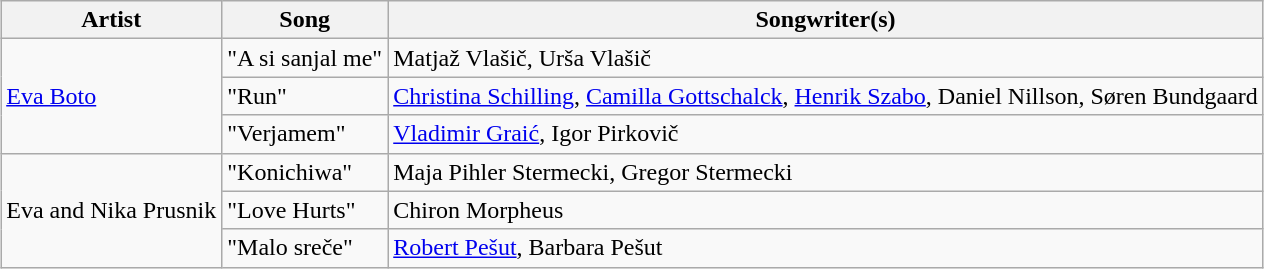<table class="sortable wikitable" style="margin: 1em auto 1em auto;">
<tr>
<th>Artist</th>
<th>Song</th>
<th>Songwriter(s)</th>
</tr>
<tr>
<td rowspan="3"><a href='#'>Eva Boto</a></td>
<td>"A si sanjal me"</td>
<td>Matjaž Vlašič, Urša Vlašič</td>
</tr>
<tr>
<td>"Run"</td>
<td><a href='#'>Christina Schilling</a>, <a href='#'>Camilla Gottschalck</a>, <a href='#'>Henrik Szabo</a>, Daniel Nillson, Søren Bundgaard</td>
</tr>
<tr>
<td>"Verjamem"</td>
<td><a href='#'>Vladimir Graić</a>, Igor Pirkovič</td>
</tr>
<tr>
<td rowspan="3">Eva and Nika Prusnik</td>
<td>"Konichiwa" </td>
<td>Maja Pihler Stermecki, Gregor Stermecki</td>
</tr>
<tr>
<td>"Love Hurts"</td>
<td>Chiron Morpheus</td>
</tr>
<tr>
<td>"Malo sreče"</td>
<td><a href='#'>Robert Pešut</a>, Barbara Pešut</td>
</tr>
</table>
